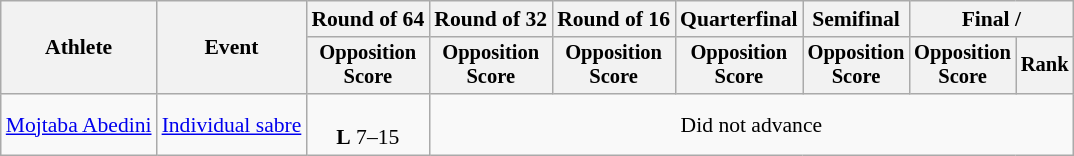<table class="wikitable" style="font-size: 90%">
<tr>
<th rowspan=2>Athlete</th>
<th rowspan=2>Event</th>
<th>Round of 64</th>
<th>Round of 32</th>
<th>Round of 16</th>
<th>Quarterfinal</th>
<th>Semifinal</th>
<th colspan=2>Final / </th>
</tr>
<tr style="font-size:95%">
<th>Opposition <br> Score</th>
<th>Opposition <br> Score</th>
<th>Opposition <br> Score</th>
<th>Opposition <br> Score</th>
<th>Opposition <br> Score</th>
<th>Opposition <br> Score</th>
<th>Rank</th>
</tr>
<tr align=center>
<td align=left><a href='#'>Mojtaba Abedini</a></td>
<td align=left><a href='#'>Individual sabre</a></td>
<td><br><strong>L</strong> 7–15</td>
<td colspan=6>Did not advance</td>
</tr>
</table>
